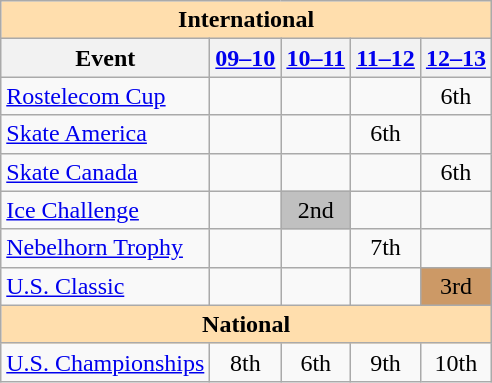<table class="wikitable" style="text-align:center">
<tr>
<th style="background-color: #ffdead; " colspan=5 align=center>International</th>
</tr>
<tr>
<th>Event</th>
<th><a href='#'>09–10</a></th>
<th><a href='#'>10–11</a></th>
<th><a href='#'>11–12</a></th>
<th><a href='#'>12–13</a></th>
</tr>
<tr>
<td align=left> <a href='#'>Rostelecom Cup</a></td>
<td></td>
<td></td>
<td></td>
<td>6th</td>
</tr>
<tr>
<td align=left> <a href='#'>Skate America</a></td>
<td></td>
<td></td>
<td>6th</td>
<td></td>
</tr>
<tr>
<td align=left> <a href='#'>Skate Canada</a></td>
<td></td>
<td></td>
<td></td>
<td>6th</td>
</tr>
<tr>
<td align=left><a href='#'>Ice Challenge</a></td>
<td></td>
<td bgcolor=silver>2nd</td>
<td></td>
<td></td>
</tr>
<tr>
<td align=left><a href='#'>Nebelhorn Trophy</a></td>
<td></td>
<td></td>
<td>7th</td>
<td></td>
</tr>
<tr>
<td align=left><a href='#'>U.S. Classic</a></td>
<td></td>
<td></td>
<td></td>
<td bgcolor=cc9966>3rd</td>
</tr>
<tr>
<th style="background-color: #ffdead; " colspan=5 align=center>National</th>
</tr>
<tr>
<td align=left><a href='#'>U.S. Championships</a></td>
<td>8th</td>
<td>6th</td>
<td>9th</td>
<td>10th</td>
</tr>
</table>
